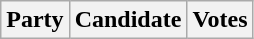<table class="wikitable">
<tr>
<th colspan="2">Party</th>
<th>Candidate</th>
<th>Votes<br></th>
</tr>
</table>
